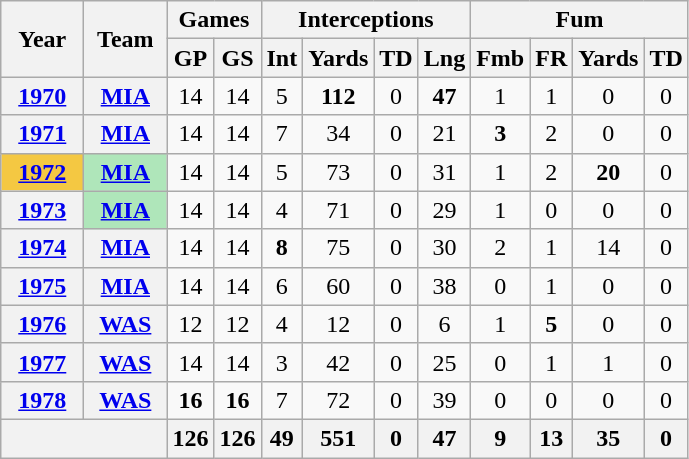<table class="wikitable" style="text-align:center;">
<tr>
<th rowspan="2">Year</th>
<th rowspan="2">Team</th>
<th colspan="2">Games</th>
<th colspan="4">Interceptions</th>
<th colspan="4">Fum</th>
</tr>
<tr>
<th>GP</th>
<th>GS</th>
<th>Int</th>
<th>Yards</th>
<th>TD</th>
<th>Lng</th>
<th>Fmb</th>
<th>FR</th>
<th>Yards</th>
<th>TD</th>
</tr>
<tr>
<th><a href='#'>1970</a></th>
<th><a href='#'>MIA</a></th>
<td>14</td>
<td>14</td>
<td>5</td>
<td><strong>112 </strong></td>
<td>0</td>
<td><strong>47 </strong></td>
<td>1</td>
<td>1</td>
<td>0</td>
<td>0</td>
</tr>
<tr>
<th><a href='#'>1971</a></th>
<th><a href='#'>MIA</a></th>
<td>14</td>
<td>14</td>
<td>7</td>
<td>34</td>
<td>0</td>
<td>21</td>
<td><strong> 3 </strong></td>
<td>2</td>
<td>0</td>
<td>0</td>
</tr>
<tr>
<th style="background:#f4c842; width:3em;"><a href='#'>1972</a></th>
<th style="background:#afe6ba; width:3em;"><a href='#'>MIA</a></th>
<td>14</td>
<td>14</td>
<td>5</td>
<td>73</td>
<td>0</td>
<td>31</td>
<td>1</td>
<td>2</td>
<td><strong>20 </strong></td>
<td>0</td>
</tr>
<tr>
<th><a href='#'>1973</a></th>
<th style="background:#afe6ba; width:3em;"><a href='#'>MIA</a></th>
<td>14</td>
<td>14</td>
<td>4</td>
<td>71</td>
<td>0</td>
<td>29</td>
<td>1</td>
<td>0</td>
<td>0</td>
<td>0</td>
</tr>
<tr>
<th><a href='#'>1974</a></th>
<th><a href='#'>MIA</a></th>
<td>14</td>
<td>14</td>
<td><strong>8 </strong></td>
<td>75</td>
<td>0</td>
<td>30</td>
<td>2</td>
<td>1</td>
<td>14</td>
<td>0</td>
</tr>
<tr>
<th><a href='#'>1975</a></th>
<th><a href='#'>MIA</a></th>
<td>14</td>
<td>14</td>
<td>6</td>
<td>60</td>
<td>0</td>
<td>38</td>
<td>0</td>
<td>1</td>
<td>0</td>
<td>0</td>
</tr>
<tr>
<th><a href='#'>1976</a></th>
<th><a href='#'>WAS</a></th>
<td>12</td>
<td>12</td>
<td>4</td>
<td>12</td>
<td>0</td>
<td>6</td>
<td>1</td>
<td><strong>5 </strong></td>
<td>0</td>
<td>0</td>
</tr>
<tr>
<th><a href='#'>1977</a></th>
<th><a href='#'>WAS</a></th>
<td>14</td>
<td>14</td>
<td>3</td>
<td>42</td>
<td>0</td>
<td>25</td>
<td>0</td>
<td>1</td>
<td>1</td>
<td>0</td>
</tr>
<tr>
<th><a href='#'>1978</a></th>
<th><a href='#'>WAS</a></th>
<td><strong> 16 </strong></td>
<td><strong>16 </strong></td>
<td>7</td>
<td>72</td>
<td>0</td>
<td>39</td>
<td>0</td>
<td>0</td>
<td>0</td>
<td>0</td>
</tr>
<tr>
<th colspan="2"></th>
<th>126</th>
<th>126</th>
<th>49</th>
<th>551</th>
<th>0</th>
<th>47</th>
<th>9</th>
<th>13</th>
<th>35</th>
<th>0</th>
</tr>
</table>
